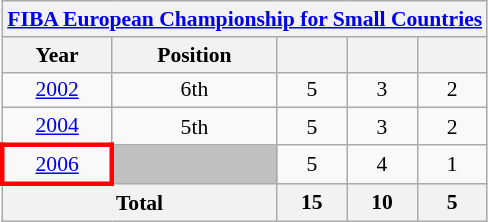<table class="wikitable" style="text-align: center;font-size:90%;">
<tr>
<th colspan=5><a href='#'>FIBA European Championship for Small Countries</a></th>
</tr>
<tr>
<th>Year</th>
<th>Position</th>
<th width=40></th>
<th width=40></th>
<th width=40></th>
</tr>
<tr>
<td> <a href='#'>2002</a></td>
<td>6th</td>
<td>5</td>
<td>3</td>
<td>2</td>
</tr>
<tr>
<td> <a href='#'>2004</a></td>
<td>5th</td>
<td>5</td>
<td>3</td>
<td>2</td>
</tr>
<tr>
<td style="border: 3px solid red"> <a href='#'>2006</a></td>
<td bgcolor=silver></td>
<td>5</td>
<td>4</td>
<td>1</td>
</tr>
<tr>
<th colspan=2>Total</th>
<th>15</th>
<th>10</th>
<th>5</th>
</tr>
</table>
